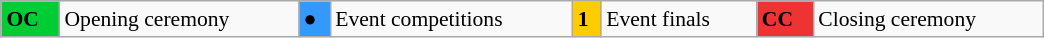<table class="wikitable"  style="margin:0.5em auto; font-size:90%; position:relative; width:55%;">
<tr>
<td style="background:#0c3;"><strong>OC</strong></td>
<td>Opening ceremony</td>
<td style="background:#39f;">●</td>
<td>Event competitions</td>
<td style="background:#fc0;"><strong>1</strong></td>
<td>Event finals</td>
<td style="background:#e33;"><strong>CC</strong></td>
<td>Closing ceremony</td>
</tr>
</table>
